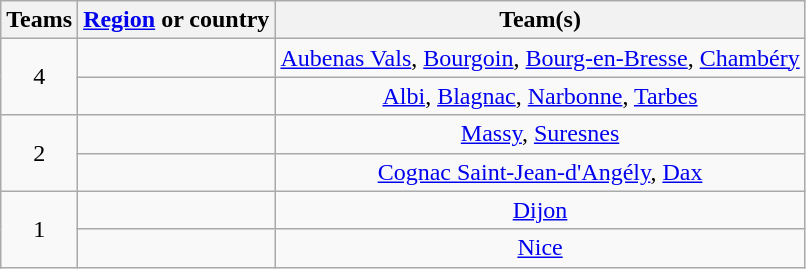<table class="wikitable" style="text-align:center">
<tr>
<th>Teams</th>
<th><a href='#'>Region</a> or country</th>
<th>Team(s)</th>
</tr>
<tr>
<td rowspan="2">4</td>
<td align="left"></td>
<td><a href='#'>Aubenas Vals</a>, <a href='#'>Bourgoin</a>, <a href='#'>Bourg-en-Bresse</a>, <a href='#'>Chambéry</a></td>
</tr>
<tr>
<td align="left"></td>
<td><a href='#'>Albi</a>, <a href='#'>Blagnac</a>, <a href='#'>Narbonne</a>, <a href='#'>Tarbes</a></td>
</tr>
<tr>
<td rowspan="2">2</td>
<td align="left"></td>
<td><a href='#'>Massy</a>, <a href='#'>Suresnes</a></td>
</tr>
<tr>
<td align="left"></td>
<td><a href='#'>Cognac Saint-Jean-d'Angély</a>, <a href='#'>Dax</a></td>
</tr>
<tr>
<td rowspan="2">1</td>
<td align="left"></td>
<td><a href='#'>Dijon</a></td>
</tr>
<tr>
<td align="left"></td>
<td><a href='#'>Nice</a></td>
</tr>
</table>
